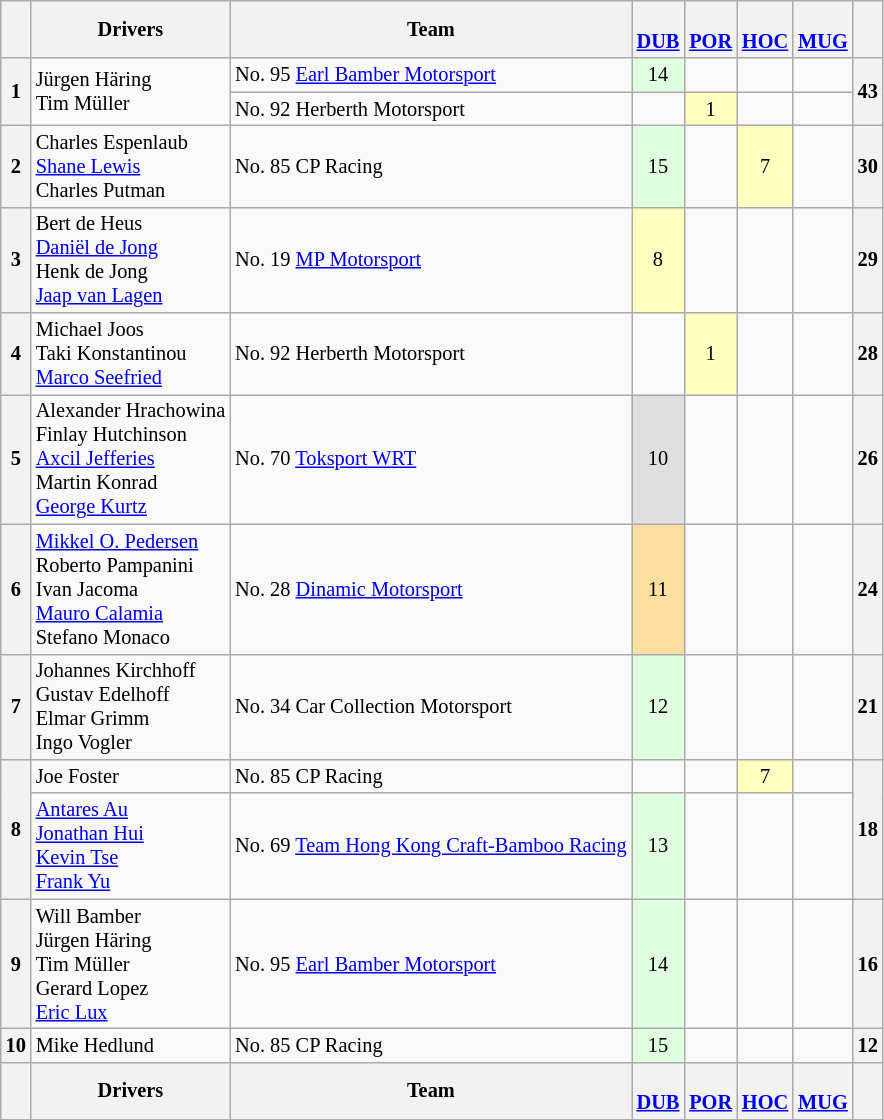<table align=left| class="wikitable" style="font-size: 85%; text-align: center">
<tr valign="top">
<th valign=middle></th>
<th valign=middle>Drivers</th>
<th valign=middle>Team</th>
<th><br><a href='#'>DUB</a></th>
<th><br><a href='#'>POR</a></th>
<th><br><a href='#'>HOC</a></th>
<th><br><a href='#'>MUG</a></th>
<th valign=middle>  </th>
</tr>
<tr>
<th rowspan=2>1</th>
<td rowspan=2 align=left> Jürgen Häring<br> Tim Müller</td>
<td align=left> No. 95 <a href='#'>Earl Bamber Motorsport</a></td>
<td style="background:#DFFFDF;">14</td>
<td></td>
<td></td>
<td></td>
<th rowspan=2>43</th>
</tr>
<tr>
<td align=left> No. 92 Herberth Motorsport</td>
<td></td>
<td style="background:#FFFFBF;">1</td>
<td></td>
<td></td>
</tr>
<tr>
<th>2</th>
<td align=left> Charles Espenlaub<br> <a href='#'>Shane Lewis</a><br> Charles Putman</td>
<td align=left> No. 85 CP Racing</td>
<td style="background:#DFFFDF;">15</td>
<td></td>
<td style="background:#FFFFBF;">7</td>
<td></td>
<th>30</th>
</tr>
<tr>
<th>3</th>
<td align=left> Bert de Heus<br> <a href='#'>Daniël de Jong</a><br> Henk de Jong<br> <a href='#'>Jaap van Lagen</a></td>
<td align=left> No. 19 <a href='#'>MP Motorsport</a></td>
<td style="background:#FFFFBF;">8</td>
<td></td>
<td></td>
<td></td>
<th>29</th>
</tr>
<tr>
<th>4</th>
<td align=left> Michael Joos<br> Taki Konstantinou<br> <a href='#'>Marco Seefried</a></td>
<td align=left> No. 92 Herberth Motorsport</td>
<td></td>
<td style="background:#FFFFBF;">1</td>
<td></td>
<td></td>
<th>28</th>
</tr>
<tr>
<th>5</th>
<td align=left> Alexander Hrachowina<br> Finlay Hutchinson<br> <a href='#'>Axcil Jefferies</a><br> Martin Konrad<br> <a href='#'>George Kurtz</a></td>
<td align=left> No. 70 <a href='#'>Toksport WRT</a></td>
<td style="background:#DFDFDF;">10</td>
<td></td>
<td></td>
<td></td>
<th>26</th>
</tr>
<tr>
<th>6</th>
<td align=left> <a href='#'>Mikkel O. Pedersen</a><br> Roberto Pampanini<br> Ivan Jacoma<br> <a href='#'>Mauro Calamia</a><br> Stefano Monaco</td>
<td align=left> No. 28 <a href='#'>Dinamic Motorsport</a></td>
<td style="background:#FFDF9F;">11</td>
<td></td>
<td></td>
<td></td>
<th>24</th>
</tr>
<tr>
<th>7</th>
<td align=left> Johannes Kirchhoff<br> Gustav Edelhoff<br> Elmar Grimm<br> Ingo Vogler</td>
<td align=left> No. 34 Car Collection Motorsport</td>
<td style="background:#DFFFDF;">12</td>
<td></td>
<td></td>
<td></td>
<th>21</th>
</tr>
<tr>
<th rowspan=2>8</th>
<td align=left> Joe Foster</td>
<td align=left> No. 85 CP Racing</td>
<td></td>
<td></td>
<td style="background:#FFFFBF;">7</td>
<td></td>
<th rowspan=2>18</th>
</tr>
<tr>
<td align=left> <a href='#'>Antares Au</a><br> <a href='#'>Jonathan Hui</a><br> <a href='#'>Kevin Tse</a><br> <a href='#'>Frank Yu</a></td>
<td align=left> No. 69 <a href='#'>Team Hong Kong Craft-Bamboo Racing</a></td>
<td style="background:#DFFFDF;">13</td>
<td></td>
<td></td>
<td></td>
</tr>
<tr>
<th>9</th>
<td align=left> Will Bamber<br> Jürgen Häring<br> Tim Müller<br> Gerard Lopez<br> <a href='#'>Eric Lux</a></td>
<td align=left> No. 95 <a href='#'>Earl Bamber Motorsport</a></td>
<td style="background:#DFFFDF;">14</td>
<td></td>
<td></td>
<td></td>
<th>16</th>
</tr>
<tr>
<th>10</th>
<td align=left> Mike Hedlund</td>
<td align=left> No. 85 CP Racing</td>
<td style="background:#DFFFDF;">15</td>
<td></td>
<td></td>
<td></td>
<th>12</th>
</tr>
<tr>
<th valign=middle></th>
<th valign=middle>Drivers</th>
<th valign=middle>Team</th>
<th><br><a href='#'>DUB</a></th>
<th><br><a href='#'>POR</a></th>
<th><br><a href='#'>HOC</a></th>
<th><br><a href='#'>MUG</a></th>
<th valign=middle>  </th>
</tr>
<tr>
</tr>
</table>
